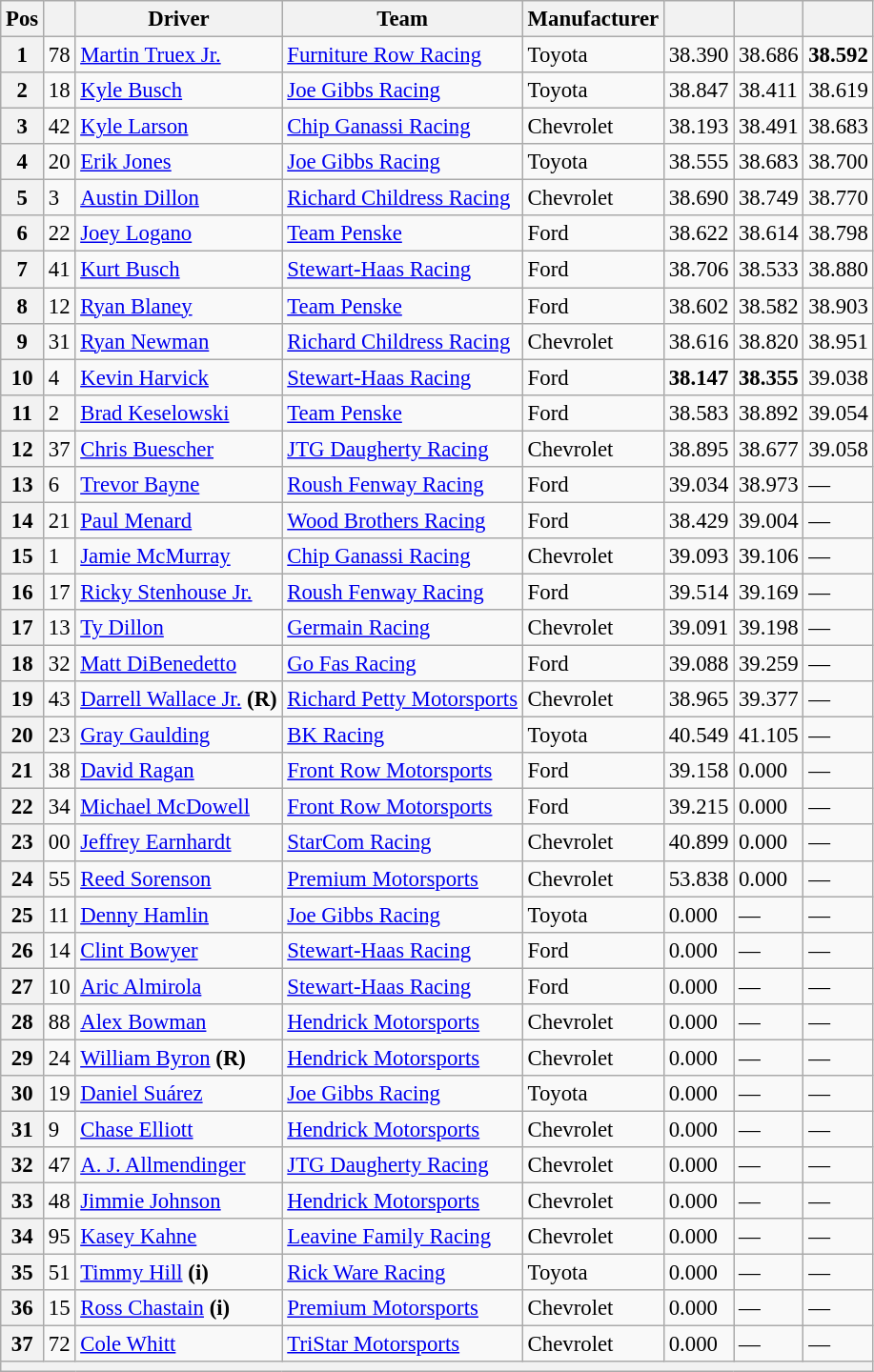<table class="wikitable" style="font-size:95%">
<tr>
<th>Pos</th>
<th></th>
<th>Driver</th>
<th>Team</th>
<th>Manufacturer</th>
<th></th>
<th></th>
<th></th>
</tr>
<tr>
<th>1</th>
<td>78</td>
<td><a href='#'>Martin Truex Jr.</a></td>
<td><a href='#'>Furniture Row Racing</a></td>
<td>Toyota</td>
<td>38.390</td>
<td>38.686</td>
<td><strong>38.592</strong></td>
</tr>
<tr>
<th>2</th>
<td>18</td>
<td><a href='#'>Kyle Busch</a></td>
<td><a href='#'>Joe Gibbs Racing</a></td>
<td>Toyota</td>
<td>38.847</td>
<td>38.411</td>
<td>38.619</td>
</tr>
<tr>
<th>3</th>
<td>42</td>
<td><a href='#'>Kyle Larson</a></td>
<td><a href='#'>Chip Ganassi Racing</a></td>
<td>Chevrolet</td>
<td>38.193</td>
<td>38.491</td>
<td>38.683</td>
</tr>
<tr>
<th>4</th>
<td>20</td>
<td><a href='#'>Erik Jones</a></td>
<td><a href='#'>Joe Gibbs Racing</a></td>
<td>Toyota</td>
<td>38.555</td>
<td>38.683</td>
<td>38.700</td>
</tr>
<tr>
<th>5</th>
<td>3</td>
<td><a href='#'>Austin Dillon</a></td>
<td><a href='#'>Richard Childress Racing</a></td>
<td>Chevrolet</td>
<td>38.690</td>
<td>38.749</td>
<td>38.770</td>
</tr>
<tr>
<th>6</th>
<td>22</td>
<td><a href='#'>Joey Logano</a></td>
<td><a href='#'>Team Penske</a></td>
<td>Ford</td>
<td>38.622</td>
<td>38.614</td>
<td>38.798</td>
</tr>
<tr>
<th>7</th>
<td>41</td>
<td><a href='#'>Kurt Busch</a></td>
<td><a href='#'>Stewart-Haas Racing</a></td>
<td>Ford</td>
<td>38.706</td>
<td>38.533</td>
<td>38.880</td>
</tr>
<tr>
<th>8</th>
<td>12</td>
<td><a href='#'>Ryan Blaney</a></td>
<td><a href='#'>Team Penske</a></td>
<td>Ford</td>
<td>38.602</td>
<td>38.582</td>
<td>38.903</td>
</tr>
<tr>
<th>9</th>
<td>31</td>
<td><a href='#'>Ryan Newman</a></td>
<td><a href='#'>Richard Childress Racing</a></td>
<td>Chevrolet</td>
<td>38.616</td>
<td>38.820</td>
<td>38.951</td>
</tr>
<tr>
<th>10</th>
<td>4</td>
<td><a href='#'>Kevin Harvick</a></td>
<td><a href='#'>Stewart-Haas Racing</a></td>
<td>Ford</td>
<td><strong>38.147</strong></td>
<td><strong>38.355</strong></td>
<td>39.038</td>
</tr>
<tr>
<th>11</th>
<td>2</td>
<td><a href='#'>Brad Keselowski</a></td>
<td><a href='#'>Team Penske</a></td>
<td>Ford</td>
<td>38.583</td>
<td>38.892</td>
<td>39.054</td>
</tr>
<tr>
<th>12</th>
<td>37</td>
<td><a href='#'>Chris Buescher</a></td>
<td><a href='#'>JTG Daugherty Racing</a></td>
<td>Chevrolet</td>
<td>38.895</td>
<td>38.677</td>
<td>39.058</td>
</tr>
<tr>
<th>13</th>
<td>6</td>
<td><a href='#'>Trevor Bayne</a></td>
<td><a href='#'>Roush Fenway Racing</a></td>
<td>Ford</td>
<td>39.034</td>
<td>38.973</td>
<td>—</td>
</tr>
<tr>
<th>14</th>
<td>21</td>
<td><a href='#'>Paul Menard</a></td>
<td><a href='#'>Wood Brothers Racing</a></td>
<td>Ford</td>
<td>38.429</td>
<td>39.004</td>
<td>—</td>
</tr>
<tr>
<th>15</th>
<td>1</td>
<td><a href='#'>Jamie McMurray</a></td>
<td><a href='#'>Chip Ganassi Racing</a></td>
<td>Chevrolet</td>
<td>39.093</td>
<td>39.106</td>
<td>—</td>
</tr>
<tr>
<th>16</th>
<td>17</td>
<td><a href='#'>Ricky Stenhouse Jr.</a></td>
<td><a href='#'>Roush Fenway Racing</a></td>
<td>Ford</td>
<td>39.514</td>
<td>39.169</td>
<td>—</td>
</tr>
<tr>
<th>17</th>
<td>13</td>
<td><a href='#'>Ty Dillon</a></td>
<td><a href='#'>Germain Racing</a></td>
<td>Chevrolet</td>
<td>39.091</td>
<td>39.198</td>
<td>—</td>
</tr>
<tr>
<th>18</th>
<td>32</td>
<td><a href='#'>Matt DiBenedetto</a></td>
<td><a href='#'>Go Fas Racing</a></td>
<td>Ford</td>
<td>39.088</td>
<td>39.259</td>
<td>—</td>
</tr>
<tr>
<th>19</th>
<td>43</td>
<td><a href='#'>Darrell Wallace Jr.</a> <strong>(R)</strong></td>
<td><a href='#'>Richard Petty Motorsports</a></td>
<td>Chevrolet</td>
<td>38.965</td>
<td>39.377</td>
<td>—</td>
</tr>
<tr>
<th>20</th>
<td>23</td>
<td><a href='#'>Gray Gaulding</a></td>
<td><a href='#'>BK Racing</a></td>
<td>Toyota</td>
<td>40.549</td>
<td>41.105</td>
<td>—</td>
</tr>
<tr>
<th>21</th>
<td>38</td>
<td><a href='#'>David Ragan</a></td>
<td><a href='#'>Front Row Motorsports</a></td>
<td>Ford</td>
<td>39.158</td>
<td>0.000</td>
<td>—</td>
</tr>
<tr>
<th>22</th>
<td>34</td>
<td><a href='#'>Michael McDowell</a></td>
<td><a href='#'>Front Row Motorsports</a></td>
<td>Ford</td>
<td>39.215</td>
<td>0.000</td>
<td>—</td>
</tr>
<tr>
<th>23</th>
<td>00</td>
<td><a href='#'>Jeffrey Earnhardt</a></td>
<td><a href='#'>StarCom Racing</a></td>
<td>Chevrolet</td>
<td>40.899</td>
<td>0.000</td>
<td>—</td>
</tr>
<tr>
<th>24</th>
<td>55</td>
<td><a href='#'>Reed Sorenson</a></td>
<td><a href='#'>Premium Motorsports</a></td>
<td>Chevrolet</td>
<td>53.838</td>
<td>0.000</td>
<td>—</td>
</tr>
<tr>
<th>25</th>
<td>11</td>
<td><a href='#'>Denny Hamlin</a></td>
<td><a href='#'>Joe Gibbs Racing</a></td>
<td>Toyota</td>
<td>0.000</td>
<td>—</td>
<td>—</td>
</tr>
<tr>
<th>26</th>
<td>14</td>
<td><a href='#'>Clint Bowyer</a></td>
<td><a href='#'>Stewart-Haas Racing</a></td>
<td>Ford</td>
<td>0.000</td>
<td>—</td>
<td>—</td>
</tr>
<tr>
<th>27</th>
<td>10</td>
<td><a href='#'>Aric Almirola</a></td>
<td><a href='#'>Stewart-Haas Racing</a></td>
<td>Ford</td>
<td>0.000</td>
<td>—</td>
<td>—</td>
</tr>
<tr>
<th>28</th>
<td>88</td>
<td><a href='#'>Alex Bowman</a></td>
<td><a href='#'>Hendrick Motorsports</a></td>
<td>Chevrolet</td>
<td>0.000</td>
<td>—</td>
<td>—</td>
</tr>
<tr>
<th>29</th>
<td>24</td>
<td><a href='#'>William Byron</a> <strong>(R)</strong></td>
<td><a href='#'>Hendrick Motorsports</a></td>
<td>Chevrolet</td>
<td>0.000</td>
<td>—</td>
<td>—</td>
</tr>
<tr>
<th>30</th>
<td>19</td>
<td><a href='#'>Daniel Suárez</a></td>
<td><a href='#'>Joe Gibbs Racing</a></td>
<td>Toyota</td>
<td>0.000</td>
<td>—</td>
<td>—</td>
</tr>
<tr>
<th>31</th>
<td>9</td>
<td><a href='#'>Chase Elliott</a></td>
<td><a href='#'>Hendrick Motorsports</a></td>
<td>Chevrolet</td>
<td>0.000</td>
<td>—</td>
<td>—</td>
</tr>
<tr>
<th>32</th>
<td>47</td>
<td><a href='#'>A. J. Allmendinger</a></td>
<td><a href='#'>JTG Daugherty Racing</a></td>
<td>Chevrolet</td>
<td>0.000</td>
<td>—</td>
<td>—</td>
</tr>
<tr>
<th>33</th>
<td>48</td>
<td><a href='#'>Jimmie Johnson</a></td>
<td><a href='#'>Hendrick Motorsports</a></td>
<td>Chevrolet</td>
<td>0.000</td>
<td>—</td>
<td>—</td>
</tr>
<tr>
<th>34</th>
<td>95</td>
<td><a href='#'>Kasey Kahne</a></td>
<td><a href='#'>Leavine Family Racing</a></td>
<td>Chevrolet</td>
<td>0.000</td>
<td>—</td>
<td>—</td>
</tr>
<tr>
<th>35</th>
<td>51</td>
<td><a href='#'>Timmy Hill</a> <strong>(i)</strong></td>
<td><a href='#'>Rick Ware Racing</a></td>
<td>Toyota</td>
<td>0.000</td>
<td>—</td>
<td>—</td>
</tr>
<tr>
<th>36</th>
<td>15</td>
<td><a href='#'>Ross Chastain</a> <strong>(i)</strong></td>
<td><a href='#'>Premium Motorsports</a></td>
<td>Chevrolet</td>
<td>0.000</td>
<td>—</td>
<td>—</td>
</tr>
<tr>
<th>37</th>
<td>72</td>
<td><a href='#'>Cole Whitt</a></td>
<td><a href='#'>TriStar Motorsports</a></td>
<td>Chevrolet</td>
<td>0.000</td>
<td>—</td>
<td>—</td>
</tr>
<tr>
<th colspan="8"></th>
</tr>
</table>
